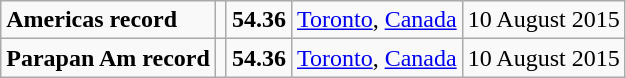<table class="wikitable">
<tr>
<td><strong>Americas record</strong></td>
<td></td>
<td><strong>54.36</strong></td>
<td><a href='#'>Toronto</a>, <a href='#'>Canada</a></td>
<td>10 August 2015</td>
</tr>
<tr>
<td><strong>Parapan Am record</strong></td>
<td></td>
<td><strong>54.36</strong></td>
<td><a href='#'>Toronto</a>, <a href='#'>Canada</a></td>
<td>10 August 2015</td>
</tr>
</table>
